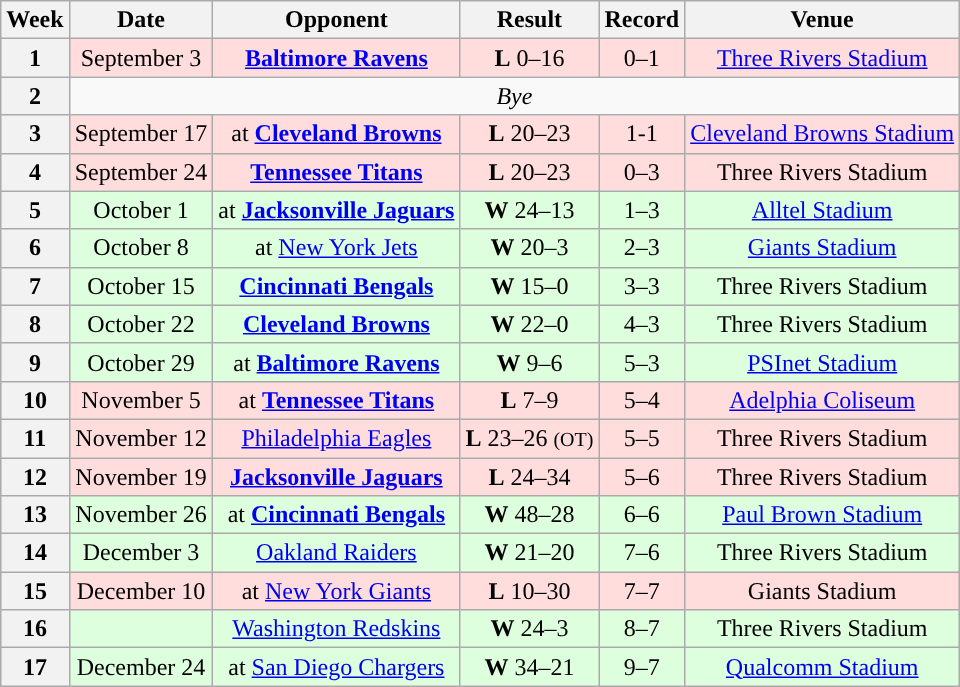<table class="wikitable" style="text-align:center">
<tr>
<th>Week</th>
<th>Date</th>
<th>Opponent</th>
<th>Result</th>
<th>Record</th>
<th>Venue</th>
</tr>
<tr style="background:#fdd">
<th>1</th>
<td>September 3</td>
<td><strong><a href='#'>Baltimore Ravens</a></strong></td>
<td><strong>L</strong> 0–16</td>
<td>0–1</td>
<td><a href='#'>Three Rivers Stadium</a></td>
</tr>
<tr>
<th>2</th>
<td colspan=6 align="center"><em>Bye</em></td>
</tr>
<tr style="background:#fdd">
<th>3</th>
<td>September 17</td>
<td>at <strong><a href='#'>Cleveland Browns</a></strong></td>
<td><strong>L</strong> 20–23</td>
<td>1-1</td>
<td><a href='#'>Cleveland Browns Stadium</a></td>
</tr>
<tr style="background:#fdd">
<th>4</th>
<td>September 24</td>
<td><strong><a href='#'>Tennessee Titans</a></strong></td>
<td><strong>L</strong> 20–23</td>
<td>0–3</td>
<td>Three Rivers Stadium</td>
</tr>
<tr style="background:#dfd">
<th>5</th>
<td>October 1</td>
<td>at <strong><a href='#'>Jacksonville Jaguars</a></strong></td>
<td><strong>W</strong> 24–13</td>
<td>1–3</td>
<td><a href='#'>Alltel Stadium</a></td>
</tr>
<tr style="background:#dfd">
<th>6</th>
<td>October 8</td>
<td>at <a href='#'>New York Jets</a></td>
<td><strong>W</strong> 20–3</td>
<td>2–3</td>
<td><a href='#'>Giants Stadium</a></td>
</tr>
<tr style="background:#dfd">
<th>7</th>
<td>October 15</td>
<td><strong><a href='#'>Cincinnati Bengals</a></strong></td>
<td><strong>W</strong> 15–0</td>
<td>3–3</td>
<td>Three Rivers Stadium</td>
</tr>
<tr style="background:#dfd">
<th>8</th>
<td>October 22</td>
<td><strong><a href='#'>Cleveland Browns</a></strong></td>
<td><strong>W</strong> 22–0</td>
<td>4–3</td>
<td>Three Rivers Stadium</td>
</tr>
<tr style="background:#dfd">
<th>9</th>
<td>October 29</td>
<td>at <strong><a href='#'>Baltimore Ravens</a></strong></td>
<td><strong>W</strong> 9–6</td>
<td>5–3</td>
<td><a href='#'>PSInet Stadium</a></td>
</tr>
<tr style="background:#fdd">
<th>10</th>
<td>November 5</td>
<td>at <strong><a href='#'>Tennessee Titans</a></strong></td>
<td><strong>L</strong> 7–9</td>
<td>5–4</td>
<td><a href='#'>Adelphia Coliseum</a></td>
</tr>
<tr style="background:#fdd">
<th>11</th>
<td>November 12</td>
<td><a href='#'>Philadelphia Eagles</a></td>
<td><strong>L</strong> 23–26 <small>(OT)</small></td>
<td>5–5</td>
<td>Three Rivers Stadium</td>
</tr>
<tr style="background:#fdd">
<th>12</th>
<td>November 19</td>
<td><strong><a href='#'>Jacksonville Jaguars</a></strong></td>
<td><strong>L</strong> 24–34</td>
<td>5–6</td>
<td>Three Rivers Stadium</td>
</tr>
<tr style="background:#dfd">
<th>13</th>
<td>November 26</td>
<td>at <strong><a href='#'>Cincinnati Bengals</a></strong></td>
<td><strong>W</strong> 48–28</td>
<td>6–6</td>
<td><a href='#'>Paul Brown Stadium</a></td>
</tr>
<tr style="background:#dfd">
<th>14</th>
<td>December 3</td>
<td><a href='#'>Oakland Raiders</a></td>
<td><strong>W</strong> 21–20</td>
<td>7–6</td>
<td>Three Rivers Stadium</td>
</tr>
<tr style="background:#fdd">
<th>15</th>
<td>December 10</td>
<td>at <a href='#'>New York Giants</a></td>
<td><strong>L</strong> 10–30</td>
<td>7–7</td>
<td>Giants Stadium</td>
</tr>
<tr style="background:#dfd">
<th>16</th>
<td></td>
<td><a href='#'>Washington Redskins</a></td>
<td><strong>W</strong> 24–3</td>
<td>8–7</td>
<td>Three Rivers Stadium</td>
</tr>
<tr style="background:#dfd">
<th>17</th>
<td>December 24</td>
<td>at <a href='#'>San Diego Chargers</a></td>
<td><strong>W</strong> 34–21</td>
<td>9–7</td>
<td><a href='#'>Qualcomm Stadium</a></td>
</tr>
</table>
